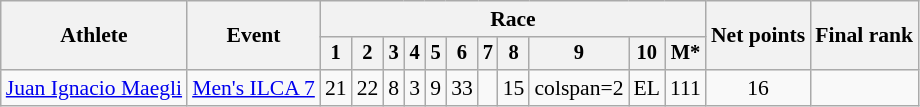<table class="wikitable" style="font-size:90%">
<tr>
<th rowspan="2">Athlete</th>
<th rowspan="2">Event</th>
<th colspan=11>Race</th>
<th rowspan=2>Net points</th>
<th rowspan=2>Final rank</th>
</tr>
<tr style="font-size:95%">
<th>1</th>
<th>2</th>
<th>3</th>
<th>4</th>
<th>5</th>
<th>6</th>
<th>7</th>
<th>8</th>
<th>9</th>
<th>10</th>
<th>M*</th>
</tr>
<tr align=center>
<td align=left><a href='#'>Juan Ignacio Maegli</a></td>
<td align=left><a href='#'>Men's ILCA 7</a></td>
<td>21</td>
<td>22</td>
<td>8</td>
<td>3</td>
<td>9</td>
<td>33</td>
<td></td>
<td>15</td>
<td>colspan=2 </td>
<td>EL</td>
<td>111</td>
<td>16</td>
</tr>
</table>
